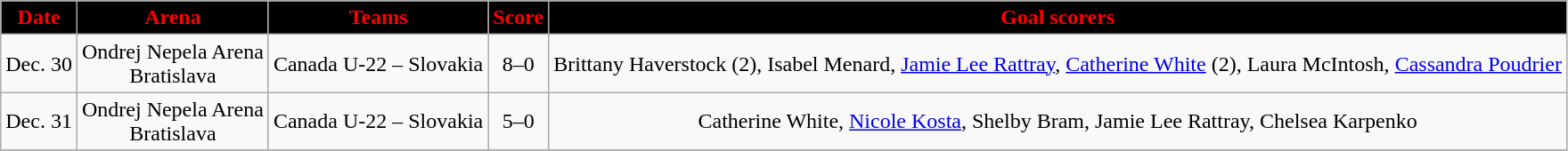<table class="wikitable" style="text-align:center;">
<tr>
<th style="background:black; color:red;">Date</th>
<th style="background:black; color:red;">Arena</th>
<th style="background:black; color:red;">Teams</th>
<th style="background:black; color:red;">Score</th>
<th style="background:black; color:red;">Goal scorers</th>
</tr>
<tr>
<td>Dec. 30</td>
<td>Ondrej Nepela Arena<br>Bratislava</td>
<td>Canada U-22 – Slovakia</td>
<td>8–0</td>
<td>Brittany Haverstock (2), Isabel Menard, <a href='#'>Jamie Lee Rattray</a>, <a href='#'>Catherine White</a> (2), Laura McIntosh, <a href='#'>Cassandra Poudrier</a></td>
</tr>
<tr>
<td>Dec. 31</td>
<td>Ondrej Nepela Arena<br>Bratislava</td>
<td>Canada U-22 – Slovakia</td>
<td>5–0</td>
<td>Catherine White, <a href='#'>Nicole Kosta</a>, Shelby Bram, Jamie Lee Rattray, Chelsea Karpenko</td>
</tr>
<tr>
</tr>
</table>
